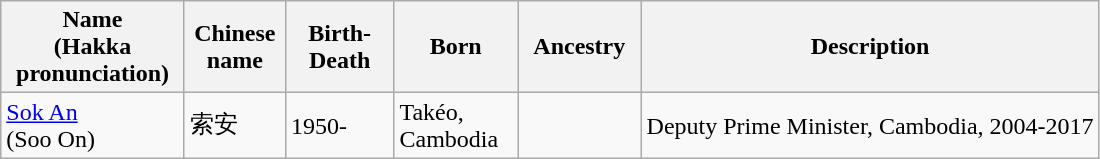<table class="wikitable">
<tr>
<th width="115">Name<br>(Hakka pronunciation)</th>
<th width="60">Chinese name</th>
<th width="65">Birth-Death</th>
<th width="75">Born</th>
<th width="75">Ancestry</th>
<th>Description</th>
</tr>
<tr>
<td><a href='#'>Sok An</a> <br>(Soo On)</td>
<td>索安</td>
<td>1950-</td>
<td>Takéo, Cambodia</td>
<td></td>
<td>Deputy Prime Minister, Cambodia, 2004-2017</td>
</tr>
</table>
